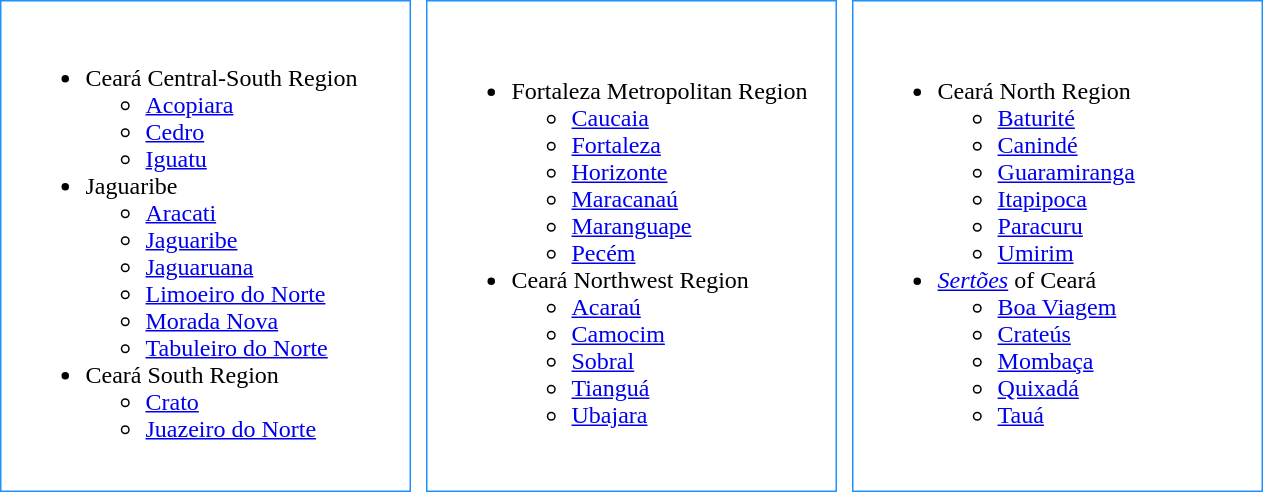<table cellspacing="10">
<tr>
<td width="33%" style="border:1px solid #1E90FF;padding:1em;padding-top:0.5em;"><br><ul><li>Ceará Central-South Region<ul><li><a href='#'>Acopiara</a></li><li><a href='#'>Cedro</a></li><li><a href='#'>Iguatu</a></li></ul></li><li>Jaguaribe<ul><li><a href='#'>Aracati</a></li><li><a href='#'>Jaguaribe</a></li><li><a href='#'>Jaguaruana</a></li><li><a href='#'>Limoeiro do Norte</a></li><li><a href='#'>Morada Nova</a></li><li><a href='#'>Tabuleiro do Norte</a></li></ul></li><li>Ceará South Region<ul><li><a href='#'>Crato</a></li><li><a href='#'>Juazeiro do Norte</a></li></ul></li></ul></td>
<td width="33%" style="border:1px solid #1E90FF;padding:1em;padding-top:0.5em;"><br><ul><li>Fortaleza Metropolitan Region<ul><li><a href='#'>Caucaia</a></li><li><a href='#'>Fortaleza</a></li><li><a href='#'>Horizonte</a></li><li><a href='#'>Maracanaú</a></li><li><a href='#'>Maranguape</a></li><li><a href='#'>Pecém</a></li></ul></li><li>Ceará Northwest Region<ul><li><a href='#'>Acaraú</a></li><li><a href='#'>Camocim</a></li><li><a href='#'>Sobral</a></li><li><a href='#'>Tianguá</a></li><li><a href='#'>Ubajara</a></li></ul></li></ul></td>
<td width="33%" style="border:1px solid #1E90FF;padding:1em;padding-top:0.5em;"><br><ul><li>Ceará North Region<ul><li><a href='#'>Baturité</a></li><li><a href='#'>Canindé</a></li><li><a href='#'>Guaramiranga</a></li><li><a href='#'>Itapipoca</a></li><li><a href='#'>Paracuru</a></li><li><a href='#'>Umirim</a></li></ul></li><li><em><a href='#'>Sertões</a></em> of Ceará<ul><li><a href='#'>Boa Viagem</a></li><li><a href='#'>Crateús</a></li><li><a href='#'>Mombaça</a></li><li><a href='#'>Quixadá</a></li><li><a href='#'>Tauá</a></li></ul></li></ul></td>
</tr>
</table>
